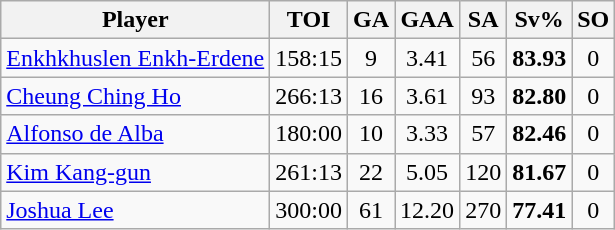<table class="wikitable sortable" style="text-align:center;">
<tr>
<th>Player</th>
<th>TOI</th>
<th>GA</th>
<th>GAA</th>
<th>SA</th>
<th>Sv%</th>
<th>SO</th>
</tr>
<tr>
<td style="text-align:left;"> <a href='#'>Enkhkhuslen Enkh-Erdene</a></td>
<td>158:15</td>
<td>9</td>
<td>3.41</td>
<td>56</td>
<td><strong>83.93</strong></td>
<td>0</td>
</tr>
<tr>
<td style="text-align:left;"> <a href='#'>Cheung Ching Ho</a></td>
<td>266:13</td>
<td>16</td>
<td>3.61</td>
<td>93</td>
<td><strong>82.80</strong></td>
<td>0</td>
</tr>
<tr>
<td style="text-align:left;"> <a href='#'>Alfonso de Alba</a></td>
<td>180:00</td>
<td>10</td>
<td>3.33</td>
<td>57</td>
<td><strong>82.46</strong></td>
<td>0</td>
</tr>
<tr>
<td style="text-align:left;"> <a href='#'>Kim Kang-gun</a></td>
<td>261:13</td>
<td>22</td>
<td>5.05</td>
<td>120</td>
<td><strong>81.67</strong></td>
<td>0</td>
</tr>
<tr>
<td style="text-align:left;"> <a href='#'>Joshua Lee</a></td>
<td>300:00</td>
<td>61</td>
<td>12.20</td>
<td>270</td>
<td><strong>77.41</strong></td>
<td>0</td>
</tr>
</table>
